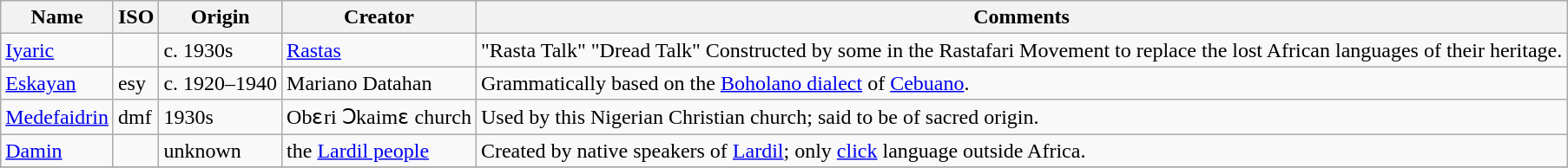<table class="wikitable sortable">
<tr>
<th>Name</th>
<th>ISO</th>
<th>Origin</th>
<th>Creator</th>
<th>Comments</th>
</tr>
<tr>
<td><a href='#'>Iyaric</a></td>
<td></td>
<td>c. 1930s</td>
<td><a href='#'>Rastas</a></td>
<td>"Rasta Talk" "Dread Talk" Constructed by some in the Rastafari Movement to replace the lost African languages of their heritage.</td>
</tr>
<tr>
<td><a href='#'>Eskayan</a></td>
<td>esy</td>
<td>c. 1920–1940</td>
<td>Mariano Datahan</td>
<td>Grammatically based on the <a href='#'>Boholano dialect</a> of <a href='#'>Cebuano</a>.</td>
</tr>
<tr>
<td><a href='#'>Medefaidrin</a></td>
<td>dmf</td>
<td>1930s</td>
<td>Obɛri Ɔkaimɛ church</td>
<td>Used by this Nigerian Christian church; said to be of sacred origin.</td>
</tr>
<tr>
<td><a href='#'>Damin</a></td>
<td></td>
<td>unknown</td>
<td>the <a href='#'>Lardil people</a></td>
<td>Created by native speakers of <a href='#'>Lardil</a>; only <a href='#'>click</a> language outside Africa.</td>
</tr>
<tr>
</tr>
</table>
